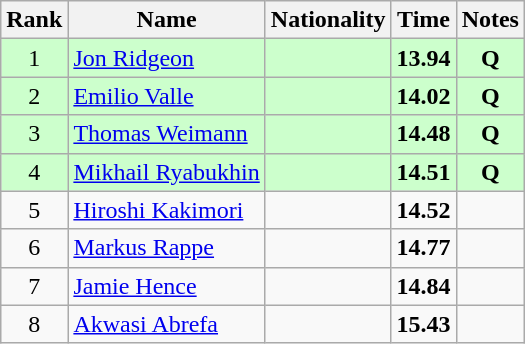<table class="wikitable sortable" style="text-align:center">
<tr>
<th>Rank</th>
<th>Name</th>
<th>Nationality</th>
<th>Time</th>
<th>Notes</th>
</tr>
<tr bgcolor=ccffcc>
<td>1</td>
<td align=left><a href='#'>Jon Ridgeon</a></td>
<td align=left></td>
<td><strong>13.94</strong></td>
<td><strong>Q</strong></td>
</tr>
<tr bgcolor=ccffcc>
<td>2</td>
<td align=left><a href='#'>Emilio Valle</a></td>
<td align=left></td>
<td><strong>14.02</strong></td>
<td><strong>Q</strong></td>
</tr>
<tr bgcolor=ccffcc>
<td>3</td>
<td align=left><a href='#'>Thomas Weimann</a></td>
<td align=left></td>
<td><strong>14.48</strong></td>
<td><strong>Q</strong></td>
</tr>
<tr bgcolor=ccffcc>
<td>4</td>
<td align=left><a href='#'>Mikhail Ryabukhin</a></td>
<td align=left></td>
<td><strong>14.51</strong></td>
<td><strong>Q</strong></td>
</tr>
<tr>
<td>5</td>
<td align=left><a href='#'>Hiroshi Kakimori</a></td>
<td align=left></td>
<td><strong>14.52</strong></td>
<td></td>
</tr>
<tr>
<td>6</td>
<td align=left><a href='#'>Markus Rappe</a></td>
<td align=left></td>
<td><strong>14.77</strong></td>
<td></td>
</tr>
<tr>
<td>7</td>
<td align=left><a href='#'>Jamie Hence</a></td>
<td align=left></td>
<td><strong>14.84</strong></td>
<td></td>
</tr>
<tr>
<td>8</td>
<td align=left><a href='#'>Akwasi Abrefa</a></td>
<td align=left></td>
<td><strong>15.43</strong></td>
<td></td>
</tr>
</table>
